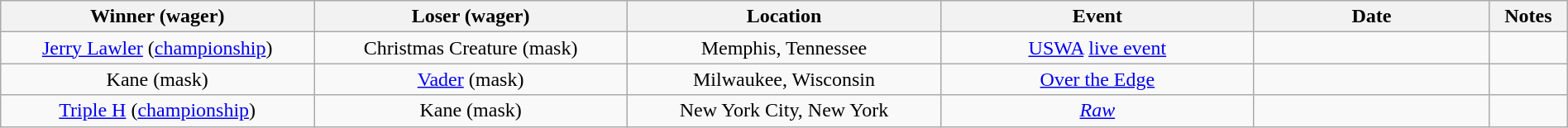<table class="wikitable sortable"  style="width:100%; text-align:center;">
<tr>
<th style="width:20%;" scope="col">Winner (wager)</th>
<th style="width:20%;" scope="col">Loser (wager)</th>
<th style="width:20%;" scope="col">Location</th>
<th style="width:20%;" scope="col">Event</th>
<th style="width:15%;" scope="col">Date</th>
<th class="unsortable"  style="width:5%;" scope="col">Notes</th>
</tr>
<tr>
<td><a href='#'>Jerry Lawler</a> (<a href='#'>championship</a>)</td>
<td>Christmas Creature (mask)</td>
<td>Memphis, Tennessee</td>
<td><a href='#'>USWA</a> <a href='#'>live event</a></td>
<td></td>
<td></td>
</tr>
<tr>
<td>Kane (mask)</td>
<td><a href='#'>Vader</a> (mask)</td>
<td>Milwaukee, Wisconsin</td>
<td><a href='#'>Over the Edge</a></td>
<td></td>
<td></td>
</tr>
<tr>
<td><a href='#'>Triple H</a> (<a href='#'>championship</a>)</td>
<td>Kane (mask)</td>
<td>New York City, New York</td>
<td><em><a href='#'>Raw</a></em></td>
<td></td>
<td></td>
</tr>
</table>
